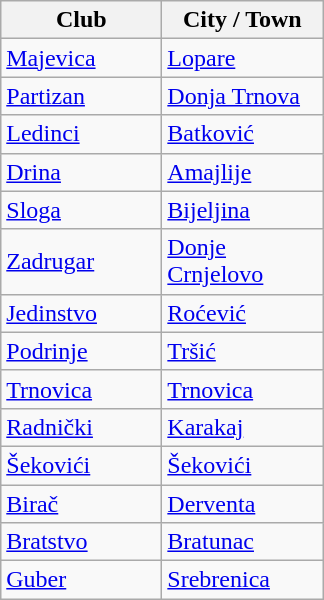<table class="wikitable sortable">
<tr>
<th style="width:100px;">Club</th>
<th style="width:100px;">City / Town</th>
</tr>
<tr>
<td><a href='#'>Majevica</a></td>
<td><a href='#'>Lopare</a></td>
</tr>
<tr>
<td><a href='#'>Partizan</a></td>
<td><a href='#'>Donja Trnova</a></td>
</tr>
<tr>
<td><a href='#'>Ledinci</a></td>
<td><a href='#'>Batković</a></td>
</tr>
<tr>
<td><a href='#'>Drina</a></td>
<td><a href='#'>Amajlije</a></td>
</tr>
<tr>
<td><a href='#'>Sloga</a></td>
<td><a href='#'>Bijeljina</a></td>
</tr>
<tr>
<td><a href='#'>Zadrugar</a></td>
<td><a href='#'>Donje Crnjelovo</a></td>
</tr>
<tr>
<td><a href='#'>Jedinstvo</a></td>
<td><a href='#'>Roćević</a></td>
</tr>
<tr>
<td><a href='#'>Podrinje</a></td>
<td><a href='#'>Tršić</a></td>
</tr>
<tr>
<td><a href='#'>Trnovica</a></td>
<td><a href='#'>Trnovica</a></td>
</tr>
<tr>
<td><a href='#'>Radnički</a></td>
<td><a href='#'>Karakaj</a></td>
</tr>
<tr>
<td><a href='#'>Šekovići</a></td>
<td><a href='#'>Šekovići</a></td>
</tr>
<tr>
<td><a href='#'>Birač</a></td>
<td><a href='#'>Derventa</a></td>
</tr>
<tr>
<td><a href='#'>Bratstvo</a></td>
<td><a href='#'>Bratunac</a></td>
</tr>
<tr>
<td><a href='#'>Guber</a></td>
<td><a href='#'>Srebrenica</a></td>
</tr>
</table>
